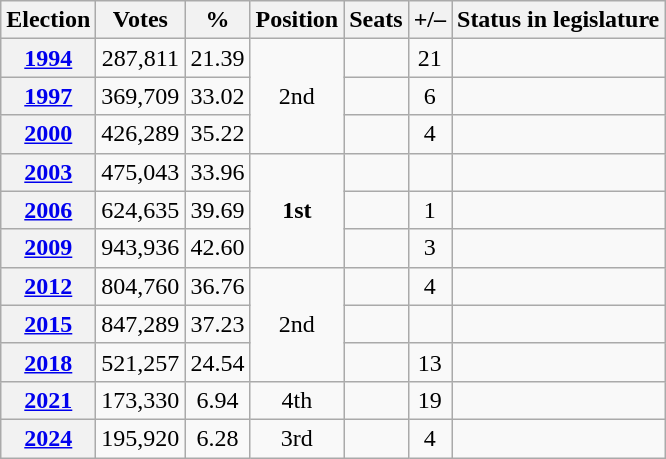<table class=wikitable style=text-align:center>
<tr>
<th><strong>Election</strong></th>
<th scope="col"><strong>Votes</strong></th>
<th scope="col"><strong>%</strong></th>
<th><strong>Position</strong></th>
<th scope="col">Seats</th>
<th><strong>+/–</strong></th>
<th><strong>Status in legislature</strong></th>
</tr>
<tr>
<th><a href='#'>1994</a></th>
<td>287,811</td>
<td>21.39</td>
<td rowspan="3"> 2nd</td>
<td></td>
<td> 21</td>
<td></td>
</tr>
<tr>
<th><a href='#'>1997</a></th>
<td>369,709</td>
<td>33.02</td>
<td></td>
<td> 6</td>
<td></td>
</tr>
<tr>
<th><a href='#'>2000</a></th>
<td>426,289</td>
<td>35.22</td>
<td></td>
<td> 4</td>
<td></td>
</tr>
<tr>
<th><a href='#'>2003</a></th>
<td>475,043</td>
<td>33.96</td>
<td rowspan="3"> <strong>1st</strong></td>
<td></td>
<td></td>
<td></td>
</tr>
<tr>
<th><a href='#'>2006</a></th>
<td>624,635</td>
<td>39.69</td>
<td></td>
<td> 1</td>
<td></td>
</tr>
<tr>
<th><a href='#'>2009</a></th>
<td>943,936</td>
<td>42.60</td>
<td></td>
<td> 3</td>
<td></td>
</tr>
<tr>
<th><a href='#'>2012</a></th>
<td>804,760</td>
<td>36.76</td>
<td rowspan="3"> 2nd</td>
<td></td>
<td> 4</td>
<td></td>
</tr>
<tr>
<th><a href='#'>2015</a></th>
<td>847,289</td>
<td>37.23</td>
<td></td>
<td></td>
<td></td>
</tr>
<tr>
<th><a href='#'>2018</a></th>
<td>521,257</td>
<td>24.54</td>
<td></td>
<td> 13</td>
<td></td>
</tr>
<tr>
<th><a href='#'>2021</a></th>
<td>173,330</td>
<td>6.94</td>
<td> 4th</td>
<td></td>
<td> 19</td>
<td></td>
</tr>
<tr>
<th><a href='#'>2024</a></th>
<td>195,920</td>
<td>6.28</td>
<td> 3rd</td>
<td></td>
<td> 4</td>
<td></td>
</tr>
</table>
